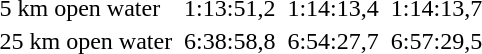<table>
<tr>
<td>5 km open water</td>
<td></td>
<td>1:13:51,2</td>
<td></td>
<td>1:14:13,4</td>
<td></td>
<td>1:14:13,7</td>
</tr>
<tr>
<td>25 km open water</td>
<td></td>
<td>6:38:58,8</td>
<td></td>
<td>6:54:27,7</td>
<td></td>
<td>6:57:29,5</td>
</tr>
</table>
